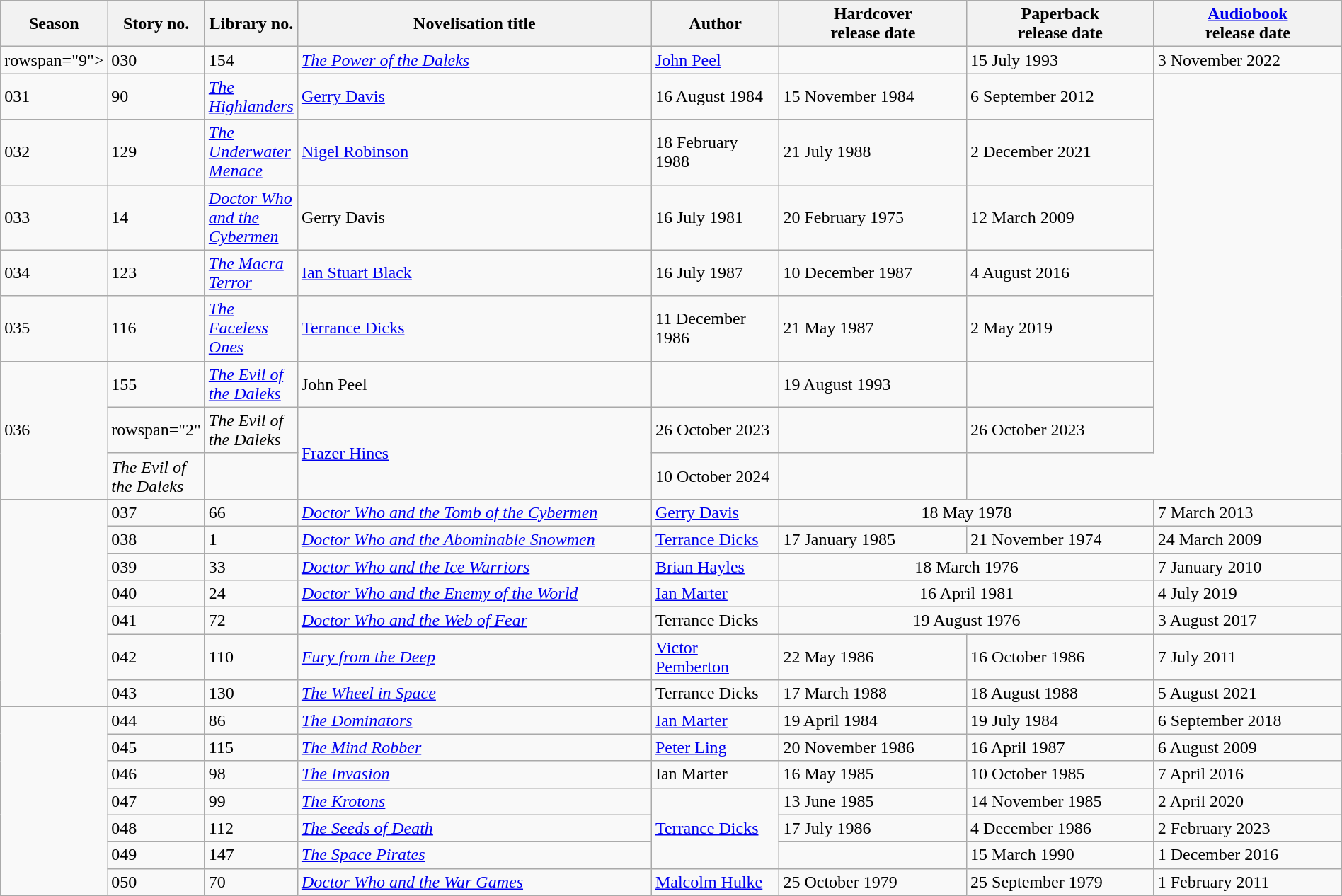<table class="wikitable sortable" style="width:100%;">
<tr>
<th style="width:4%;">Season</th>
<th style="width:6%;">Story no.</th>
<th style="width:6%;">Library no.</th>
<th style="width:29%;">Novelisation title</th>
<th style="width:10%;">Author</th>
<th style="width:15%;" data-sort-type=date>Hardcover <br>release date</th>
<th style="width:15%;" data-sort-type=date>Paperback <br>release date</th>
<th style="width:15%;" data-sort-type=date><a href='#'>Audiobook</a> <br>release date</th>
</tr>
<tr>
<td <noinclude>rowspan="9"></td>
<td></noinclude> 030</td>
<td>154</td>
<td><em><a href='#'>The Power of the Daleks</a></em></td>
<td data-sort-value="Peel, John"><a href='#'>John Peel</a></td>
<td></td>
<td>15 July 1993</td>
<td>3 November 2022</td>
</tr>
<tr>
<td>031</td>
<td>90</td>
<td><em><a href='#'>The Highlanders</a></em></td>
<td data-sort-value="Davis, Gerry"><a href='#'>Gerry Davis</a></td>
<td>16 August 1984</td>
<td>15 November 1984</td>
<td>6 September 2012</td>
</tr>
<tr>
<td>032</td>
<td>129</td>
<td><em><a href='#'>The Underwater Menace</a></em></td>
<td data-sort-value="Robinson, Nigel"><a href='#'>Nigel Robinson</a></td>
<td>18 February 1988</td>
<td>21 July 1988</td>
<td>2 December 2021</td>
</tr>
<tr>
<td>033</td>
<td>14</td>
<td><em><a href='#'>Doctor Who and the Cybermen</a></em></td>
<td data-sort-value="Davis, Gerry">Gerry Davis</td>
<td>16 July 1981</td>
<td>20 February 1975</td>
<td>12 March 2009</td>
</tr>
<tr>
<td>034</td>
<td>123</td>
<td><em><a href='#'>The Macra Terror</a></em></td>
<td data-sort-value="Black, Ian Stuart"><a href='#'>Ian Stuart Black</a></td>
<td>16 July 1987</td>
<td>10 December 1987</td>
<td>4 August 2016</td>
</tr>
<tr>
<td>035</td>
<td>116</td>
<td><em><a href='#'>The Faceless Ones</a></em></td>
<td data-sort-value="Dicks, Terrance"><a href='#'>Terrance Dicks</a></td>
<td>11 December 1986</td>
<td>21 May 1987</td>
<td>2 May 2019</td>
</tr>
<tr>
<td rowspan="3">036</td>
<td>155</td>
<td><em><a href='#'>The Evil of the Daleks</a></em></td>
<td data-sort-value="Peel, John">John Peel</td>
<td></td>
<td>19 August 1993</td>
<td></td>
</tr>
<tr>
<td>rowspan="2" </td>
<td><em>The Evil of the Daleks</em> <noinclude></noinclude><includeonly></includeonly></td>
<td rowspan="2" data-sort-value="Hines, Frazer"><a href='#'>Frazer Hines</a><br></td>
<td>26 October 2023</td>
<td></td>
<td>26 October 2023</td>
</tr>
<tr>
<td><em>The Evil of the Daleks</em> </td>
<td></td>
<td>10 October 2024</td>
<td></td>
</tr>
<tr>
<td rowspan="7"></td>
<td>037</td>
<td>66</td>
<td><em><a href='#'>Doctor Who and the Tomb of the Cybermen</a></em></td>
<td data-sort-value="Davis, Gerry"><a href='#'>Gerry Davis</a></td>
<td colspan="2" style="text-align:center;">18 May 1978</td>
<td>7 March 2013</td>
</tr>
<tr>
<td>038</td>
<td>1</td>
<td><em><a href='#'>Doctor Who and the Abominable Snowmen</a></em></td>
<td data-sort-value="Dicks, Terrance"><a href='#'>Terrance Dicks</a></td>
<td>17 January 1985</td>
<td>21 November 1974</td>
<td>24 March 2009</td>
</tr>
<tr>
<td>039</td>
<td>33</td>
<td><em><a href='#'>Doctor Who and the Ice Warriors</a></em></td>
<td data-sort-value="Hayles, Brian"><a href='#'>Brian Hayles</a></td>
<td colspan="2" style="text-align:center;">18 March 1976</td>
<td>7 January 2010</td>
</tr>
<tr>
<td>040</td>
<td>24</td>
<td><em><a href='#'>Doctor Who and the Enemy of the World</a></em></td>
<td data-sort-value="Marter, Ian"><a href='#'>Ian Marter</a></td>
<td colspan="2" style="text-align:center;">16 April 1981</td>
<td>4 July 2019</td>
</tr>
<tr>
<td>041</td>
<td>72</td>
<td><em><a href='#'>Doctor Who and the Web of Fear</a></em></td>
<td data-sort-value="Dicks, Terrance">Terrance Dicks</td>
<td colspan="2" style="text-align:center;">19 August 1976</td>
<td>3 August 2017</td>
</tr>
<tr>
<td>042</td>
<td>110</td>
<td><em><a href='#'>Fury from the Deep</a></em></td>
<td data-sort-value="Pemberton, Victor"><a href='#'>Victor Pemberton</a></td>
<td>22 May 1986</td>
<td>16 October 1986</td>
<td>7 July 2011</td>
</tr>
<tr>
<td>043</td>
<td>130</td>
<td><em><a href='#'>The Wheel in Space</a></em></td>
<td data-sort-value="Dicks, Terrance">Terrance Dicks</td>
<td>17 March 1988</td>
<td>18 August 1988</td>
<td>5 August 2021</td>
</tr>
<tr>
<td rowspan="7"></td>
<td>044</td>
<td>86</td>
<td><em><a href='#'>The Dominators</a></em></td>
<td data-sort-value="Marter, Ian"><a href='#'>Ian Marter</a></td>
<td>19 April 1984</td>
<td>19 July 1984</td>
<td>6 September 2018</td>
</tr>
<tr>
<td>045</td>
<td>115</td>
<td><em><a href='#'>The Mind Robber</a></em></td>
<td data-sort-value="Ling, Peter"><a href='#'>Peter Ling</a></td>
<td>20 November 1986</td>
<td>16 April 1987</td>
<td>6 August 2009</td>
</tr>
<tr>
<td>046</td>
<td>98</td>
<td><em><a href='#'>The Invasion</a></em></td>
<td data-sort-value="Marter, Ian">Ian Marter</td>
<td>16 May 1985</td>
<td>10 October 1985</td>
<td>7 April 2016</td>
</tr>
<tr>
<td>047</td>
<td>99</td>
<td><em><a href='#'>The Krotons</a></em></td>
<td data-sort-value="Dicks, Terrance" rowspan="3"><a href='#'>Terrance Dicks</a></td>
<td>13 June 1985</td>
<td>14 November 1985</td>
<td>2 April 2020</td>
</tr>
<tr>
<td>048</td>
<td>112</td>
<td><em><a href='#'>The Seeds of Death</a></em></td>
<td>17 July 1986</td>
<td>4 December 1986</td>
<td>2 February 2023</td>
</tr>
<tr>
<td>049</td>
<td>147</td>
<td><em><a href='#'>The Space Pirates</a></em></td>
<td></td>
<td>15 March 1990</td>
<td>1 December 2016</td>
</tr>
<tr>
<td>050</td>
<td>70</td>
<td><em><a href='#'>Doctor Who and the War Games</a></em></td>
<td data-sort-value="Hulke, Malcolm"><a href='#'>Malcolm Hulke</a></td>
<td>25 October 1979</td>
<td>25 September 1979</td>
<td>1 February 2011<br></td>
</tr>
</table>
